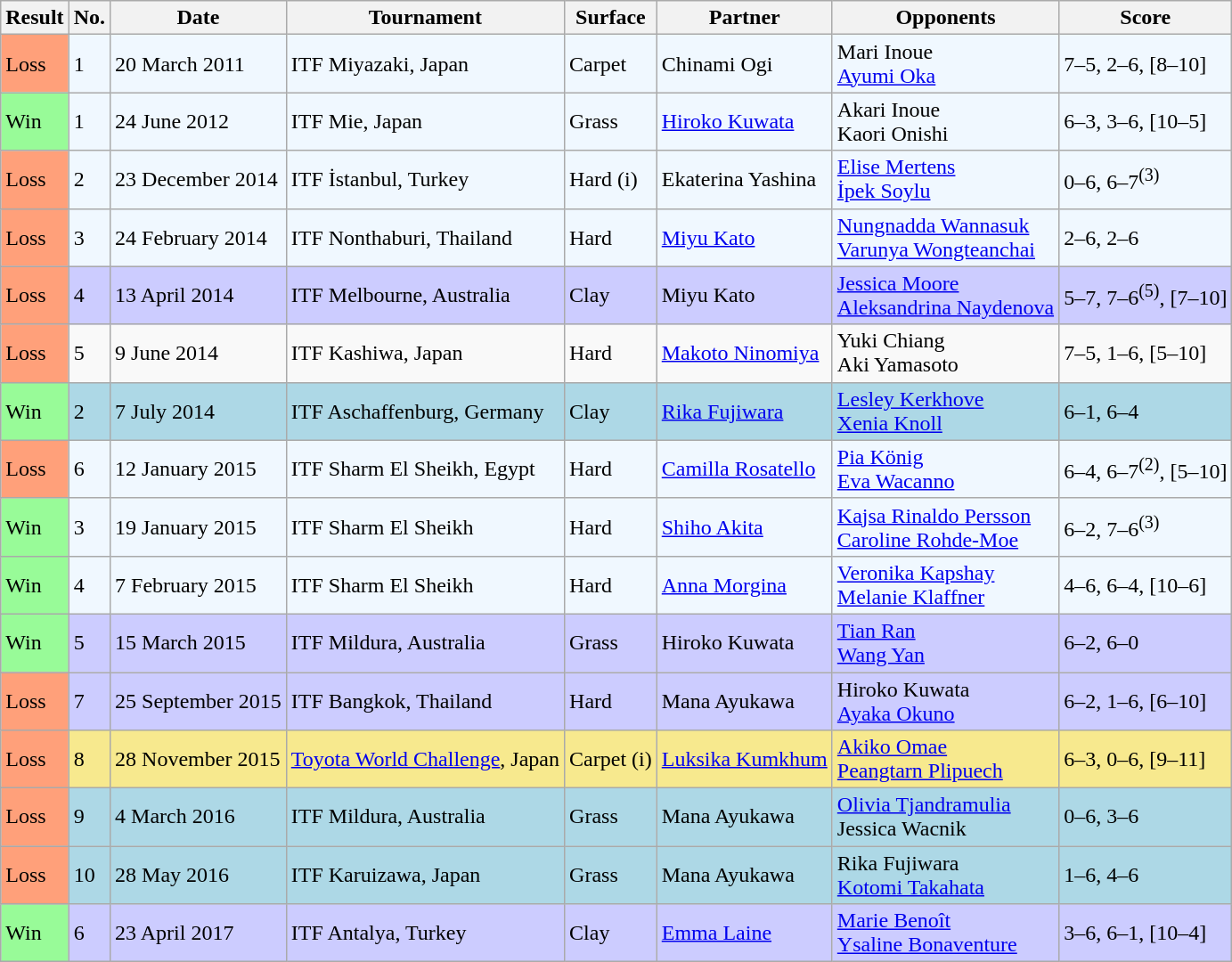<table class="sortable wikitable">
<tr>
<th>Result</th>
<th class="unsortable">No.</th>
<th>Date</th>
<th>Tournament</th>
<th>Surface</th>
<th>Partner</th>
<th>Opponents</th>
<th class="unsortable">Score</th>
</tr>
<tr style="background:#f0f8ff;">
<td style="background:#ffa07a;">Loss</td>
<td>1</td>
<td>20 March 2011</td>
<td>ITF Miyazaki, Japan</td>
<td>Carpet</td>
<td> Chinami Ogi</td>
<td> Mari Inoue <br>  <a href='#'>Ayumi Oka</a></td>
<td>7–5, 2–6, [8–10]</td>
</tr>
<tr style="background:#f0f8ff;">
<td style="background:#98fb98;">Win</td>
<td>1</td>
<td>24 June 2012</td>
<td>ITF Mie, Japan</td>
<td>Grass</td>
<td> <a href='#'>Hiroko Kuwata</a></td>
<td> Akari Inoue <br>  Kaori Onishi</td>
<td>6–3, 3–6, [10–5]</td>
</tr>
<tr style="background:#f0f8ff;">
<td style="background:#ffa07a;">Loss</td>
<td>2</td>
<td>23 December 2014</td>
<td>ITF İstanbul, Turkey</td>
<td>Hard (i)</td>
<td> Ekaterina Yashina</td>
<td> <a href='#'>Elise Mertens</a> <br>  <a href='#'>İpek Soylu</a></td>
<td>0–6, 6–7<sup>(3)</sup></td>
</tr>
<tr style="background:#f0f8ff;">
<td style="background:#ffa07a;">Loss</td>
<td>3</td>
<td>24 February 2014</td>
<td>ITF Nonthaburi, Thailand</td>
<td>Hard</td>
<td> <a href='#'>Miyu Kato</a></td>
<td> <a href='#'>Nungnadda Wannasuk</a> <br>  <a href='#'>Varunya Wongteanchai</a></td>
<td>2–6, 2–6</td>
</tr>
<tr style="background:#ccccff;">
<td style="background:#ffa07a;">Loss</td>
<td>4</td>
<td>13 April 2014</td>
<td>ITF Melbourne, Australia</td>
<td>Clay</td>
<td> Miyu Kato</td>
<td> <a href='#'>Jessica Moore</a> <br>  <a href='#'>Aleksandrina Naydenova</a></td>
<td>5–7, 7–6<sup>(5)</sup>, [7–10]</td>
</tr>
<tr>
<td style="background:#ffa07a;">Loss</td>
<td>5</td>
<td>9 June 2014</td>
<td>ITF Kashiwa, Japan</td>
<td>Hard</td>
<td> <a href='#'>Makoto Ninomiya</a></td>
<td> Yuki Chiang <br>  Aki Yamasoto</td>
<td>7–5, 1–6, [5–10]</td>
</tr>
<tr style="background:lightblue;">
<td style="background:#98fb98;">Win</td>
<td>2</td>
<td>7 July 2014</td>
<td>ITF Aschaffenburg, Germany</td>
<td>Clay</td>
<td> <a href='#'>Rika Fujiwara</a></td>
<td> <a href='#'>Lesley Kerkhove</a> <br>  <a href='#'>Xenia Knoll</a></td>
<td>6–1, 6–4</td>
</tr>
<tr style="background:#f0f8ff;">
<td style="background:#ffa07a;">Loss</td>
<td>6</td>
<td>12 January 2015</td>
<td>ITF Sharm El Sheikh, Egypt</td>
<td>Hard</td>
<td> <a href='#'>Camilla Rosatello</a></td>
<td> <a href='#'>Pia König</a> <br>  <a href='#'>Eva Wacanno</a></td>
<td>6–4, 6–7<sup>(2)</sup>, [5–10]</td>
</tr>
<tr style="background:#f0f8ff;">
<td style="background:#98fb98;">Win</td>
<td>3</td>
<td>19 January 2015</td>
<td>ITF Sharm El Sheikh</td>
<td>Hard</td>
<td> <a href='#'>Shiho Akita</a></td>
<td> <a href='#'>Kajsa Rinaldo Persson</a> <br>  <a href='#'>Caroline Rohde-Moe</a></td>
<td>6–2, 7–6<sup>(3)</sup></td>
</tr>
<tr style="background:#f0f8ff;">
<td style="background:#98fb98;">Win</td>
<td>4</td>
<td>7 February 2015</td>
<td>ITF Sharm El Sheikh</td>
<td>Hard</td>
<td> <a href='#'>Anna Morgina</a></td>
<td> <a href='#'>Veronika Kapshay</a> <br>  <a href='#'>Melanie Klaffner</a></td>
<td>4–6, 6–4, [10–6]</td>
</tr>
<tr style="background:#ccccff;">
<td style="background:#98fb98;">Win</td>
<td>5</td>
<td>15 March 2015</td>
<td>ITF Mildura, Australia</td>
<td>Grass</td>
<td> Hiroko Kuwata</td>
<td> <a href='#'>Tian Ran</a> <br>  <a href='#'>Wang Yan</a></td>
<td>6–2, 6–0</td>
</tr>
<tr style="background:#ccccff;">
<td style="background:#ffa07a;">Loss</td>
<td>7</td>
<td>25 September 2015</td>
<td>ITF Bangkok, Thailand</td>
<td>Hard</td>
<td> Mana Ayukawa</td>
<td> Hiroko Kuwata <br>  <a href='#'>Ayaka Okuno</a></td>
<td>6–2, 1–6, [6–10]</td>
</tr>
<tr style="background:#f7e98e;">
<td style="background:#ffa07a;">Loss</td>
<td>8</td>
<td>28 November 2015</td>
<td><a href='#'>Toyota World Challenge</a>, Japan</td>
<td>Carpet (i)</td>
<td> <a href='#'>Luksika Kumkhum</a></td>
<td> <a href='#'>Akiko Omae</a> <br>  <a href='#'>Peangtarn Plipuech</a></td>
<td>6–3, 0–6, [9–11]</td>
</tr>
<tr style="background:lightblue;">
<td style="background:#ffa07a;">Loss</td>
<td>9</td>
<td>4 March 2016</td>
<td>ITF Mildura, Australia</td>
<td>Grass</td>
<td> Mana Ayukawa</td>
<td> <a href='#'>Olivia Tjandramulia</a> <br>  Jessica Wacnik</td>
<td>0–6, 3–6</td>
</tr>
<tr style="background:lightblue;">
<td style="background:#ffa07a;">Loss</td>
<td>10</td>
<td>28 May 2016</td>
<td>ITF Karuizawa, Japan</td>
<td>Grass</td>
<td> Mana Ayukawa</td>
<td> Rika Fujiwara <br>  <a href='#'>Kotomi Takahata</a></td>
<td>1–6, 4–6</td>
</tr>
<tr style="background:#ccccff;">
<td style="background:#98fb98;">Win</td>
<td>6</td>
<td>23 April 2017</td>
<td>ITF Antalya, Turkey</td>
<td>Clay</td>
<td> <a href='#'>Emma Laine</a></td>
<td> <a href='#'>Marie Benoît</a> <br>  <a href='#'>Ysaline Bonaventure</a></td>
<td>3–6, 6–1, [10–4]</td>
</tr>
</table>
